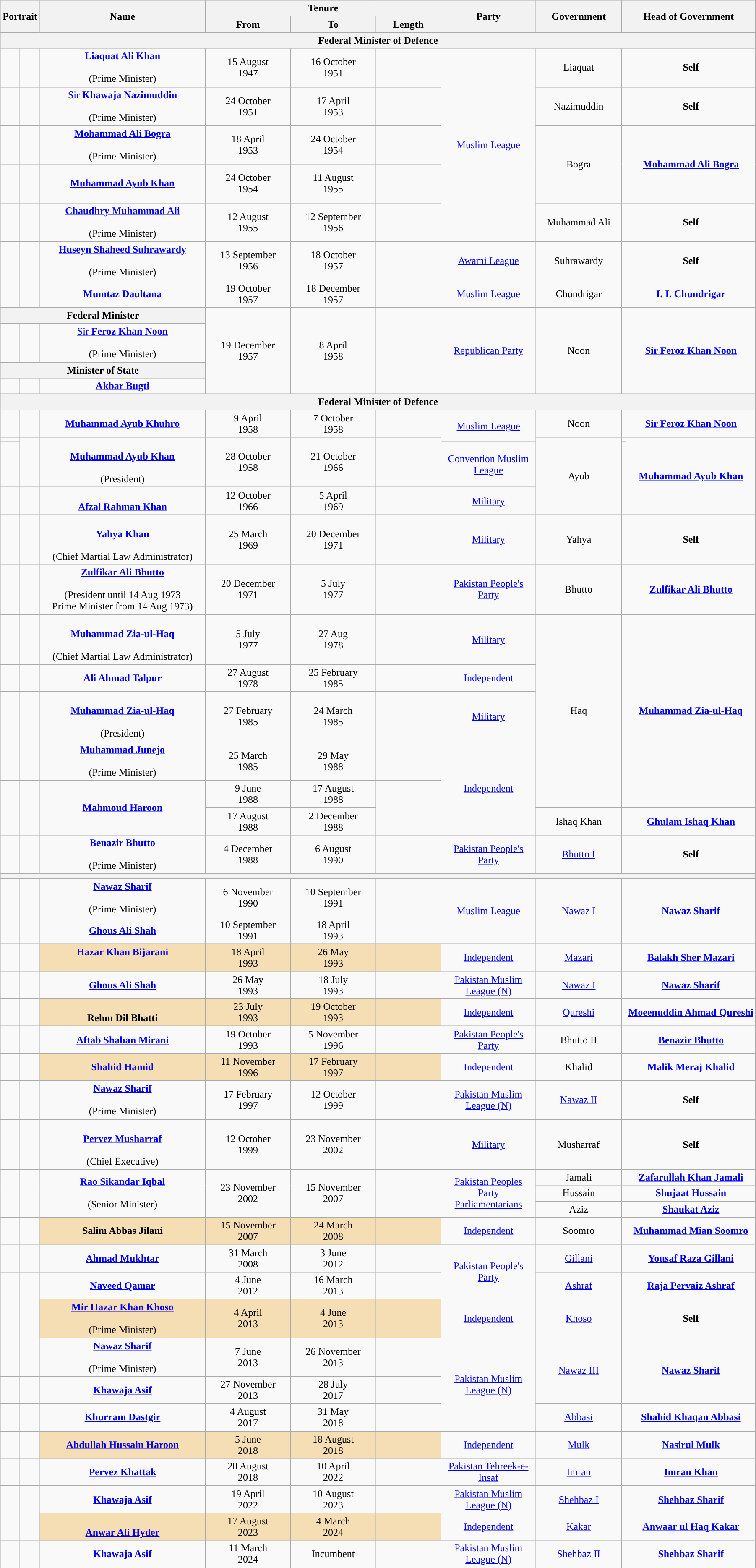<table class="wikitable" style="text-align:center">
<tr>
<th colspan="2" rowspan="2">Portrait</th>
<th rowspan="2" style="width:16em">Name<br></th>
<th colspan="3">Tenure</th>
<th rowspan="2" style="width:9em">Party</th>
<th rowspan="2" style="width:8em">Government</th>
<th rowspan="2" colspan="2" style="width:10em">Head of Government</th>
</tr>
<tr>
<th style="width:8em">From</th>
<th style="width:8em">To</th>
<th style="width:6em">Length</th>
</tr>
<tr>
<th colspan="10">Federal Minister of Defence</th>
</tr>
<tr>
<td></td>
<td></td>
<td><strong><a href='#'>Liaquat Ali Khan</a></strong><br><br>(Prime Minister)</td>
<td>15 August<br>1947</td>
<td>16 October<br>1951</td>
<td><strong></strong></td>
<td rowspan="5"><a href='#'>Muslim League</a></td>
<td>Liaquat</td>
<td style="width:0.01em"></td>
<td><strong>Self</strong></td>
</tr>
<tr>
<td></td>
<td></td>
<td><a href='#'>Sir <strong>Khawaja Nazimuddin</strong></a><br><br>(Prime Minister)</td>
<td>24 October<br>1951</td>
<td>17 April<br>1953</td>
<td><strong></strong></td>
<td>Nazimuddin</td>
<td></td>
<td><strong>Self</strong></td>
</tr>
<tr>
<td></td>
<td></td>
<td><strong><a href='#'>Mohammad Ali Bogra</a></strong><br><br>(Prime Minister)</td>
<td>18 April<br>1953</td>
<td>24 October<br>1954</td>
<td><strong></strong></td>
<td rowspan="2">Bogra</td>
<td rowspan="2"></td>
<td rowspan="2"><strong><a href='#'>Mohammad Ali Bogra</a></strong></td>
</tr>
<tr>
<td></td>
<td></td>
<td><br><strong><a href='#'>Muhammad Ayub Khan</a></strong><br><br></td>
<td>24 October<br>1954</td>
<td>11 August<br>1955</td>
<td><strong></strong></td>
</tr>
<tr>
<td></td>
<td></td>
<td><strong><a href='#'>Chaudhry Muhammad Ali</a></strong><br><br>(Prime Minister)</td>
<td>12 August<br>1955</td>
<td>12 September<br>1956</td>
<td><strong></strong></td>
<td>Muhammad Ali</td>
<td></td>
<td><strong>Self</strong></td>
</tr>
<tr>
<td></td>
<td></td>
<td><strong><a href='#'>Huseyn Shaheed Suhrawardy</a></strong><br><br>(Prime Minister)</td>
<td>13 September<br>1956</td>
<td>18 October<br>1957</td>
<td><strong></strong></td>
<td><a href='#'>Awami League</a></td>
<td>Suhrawardy</td>
<td></td>
<td><strong>Self</strong></td>
</tr>
<tr>
<td></td>
<td></td>
<td><strong><a href='#'>Mumtaz Daultana</a></strong><br></td>
<td>19 October<br>1957</td>
<td>18 December<br>1957</td>
<td><strong></strong></td>
<td><a href='#'>Muslim League</a></td>
<td>Chundrigar</td>
<td></td>
<td><strong><a href='#'>I. I. Chundrigar</a></strong></td>
</tr>
<tr>
<th colspan="3">Federal Minister</th>
<td rowspan="4">19 December<br>1957</td>
<td rowspan="4">8 April<br>1958</td>
<td rowspan="4"><strong></strong></td>
<td rowspan="4"><a href='#'>Republican Party</a></td>
<td rowspan="4">Noon</td>
<td rowspan="4"></td>
<td rowspan="4"><strong><a href='#'>Sir Feroz Khan Noon</a></strong></td>
</tr>
<tr>
<td></td>
<td></td>
<td><a href='#'>Sir <strong>Feroz Khan Noon</strong></a><br><br>(Prime Minister)</td>
</tr>
<tr>
<th colspan="3">Minister of State</th>
</tr>
<tr>
<td></td>
<td></td>
<td><strong><a href='#'>Akbar Bugti</a></strong><br></td>
</tr>
<tr>
<th colspan="10">Federal Minister of Defence</th>
</tr>
<tr>
<td></td>
<td></td>
<td><strong><a href='#'>Muhammad Ayub Khuhro</a></strong><br></td>
<td>9 April<br>1958</td>
<td>7 October<br>1958</td>
<td><strong></strong></td>
<td rowspan="2"><a href='#'>Muslim League</a></td>
<td>Noon</td>
<td></td>
<td><strong><a href='#'>Sir Feroz Khan Noon</a></strong></td>
</tr>
<tr>
<td></td>
<td rowspan="2"></td>
<td rowspan="2"><br><strong><a href='#'>Muhammad Ayub Khan</a></strong><br><br>(President)</td>
<td rowspan="2">28 October<br>1958</td>
<td rowspan="2">21 October<br>1966</td>
<td rowspan="2"><strong></strong></td>
<td rowspan="3">Ayub</td>
<td></td>
<td rowspan="3"><strong><a href='#'>Muhammad Ayub Khan</a></strong><br></td>
</tr>
<tr>
<td></td>
<td><a href='#'>Convention Muslim League</a></td>
<td rowspan="2"></td>
</tr>
<tr>
<td></td>
<td></td>
<td><br><strong><a href='#'>Afzal Rahman Khan</a></strong><br></td>
<td>12 October<br>1966</td>
<td>5 April<br>1969</td>
<td><strong></strong></td>
<td><a href='#'>Military</a><br></td>
</tr>
<tr>
<td></td>
<td></td>
<td><br><strong><a href='#'>Yahya Khan</a></strong><br><br>(Chief Martial Law Administrator)</td>
<td>25 March<br>1969</td>
<td>20 December<br>1971</td>
<td><strong></strong></td>
<td><a href='#'>Military</a><br></td>
<td>Yahya</td>
<td></td>
<td><strong>Self</strong><br></td>
</tr>
<tr>
<td></td>
<td></td>
<td><strong><a href='#'>Zulfikar Ali Bhutto</a></strong><br><br>(President until 14 Aug 1973<br>Prime Minister from 14 Aug 1973)</td>
<td>20 December<br>1971</td>
<td>5 July<br>1977</td>
<td><strong></strong></td>
<td><a href='#'>Pakistan People's Party</a></td>
<td>Bhutto</td>
<td></td>
<td><strong><a href='#'>Zulfikar Ali Bhutto</a></strong></td>
</tr>
<tr>
<td></td>
<td></td>
<td><br><strong><a href='#'>Muhammad Zia-ul-Haq</a></strong><br><br>(Chief Martial Law Administrator)</td>
<td>5 July<br>1977</td>
<td>27 Aug<br>1978</td>
<td><strong></strong></td>
<td><a href='#'>Military</a><br></td>
<td rowspan="5">Haq</td>
<td rowspan="5"></td>
<td rowspan="5"><strong><a href='#'>Muhammad Zia-ul-Haq</a></strong><br></td>
</tr>
<tr>
<td></td>
<td></td>
<td><strong><a href='#'>Ali Ahmad Talpur</a></strong><br></td>
<td>27 August<br>1978</td>
<td>25 February<br>1985</td>
<td><strong></strong></td>
<td><a href='#'>Independent</a></td>
</tr>
<tr>
<td></td>
<td></td>
<td><br><strong><a href='#'>Muhammad Zia-ul-Haq</a></strong><br><br>(President)</td>
<td>27 February<br>1985</td>
<td>24 March<br>1985</td>
<td><strong></strong></td>
<td><a href='#'>Military</a><br></td>
</tr>
<tr>
<td></td>
<td></td>
<td><strong><a href='#'>Muhammad Junejo</a></strong><br><br>(Prime Minister)</td>
<td>25 March<br>1985</td>
<td>29 May<br>1988</td>
<td><strong></strong></td>
<td rowspan="3"><a href='#'>Independent</a></td>
</tr>
<tr>
<td rowspan="2"></td>
<td rowspan="2"></td>
<td rowspan="2"><strong><a href='#'>Mahmoud Haroon</a></strong><br></td>
<td>9 June<br>1988</td>
<td>17 August<br>1988</td>
<td rowspan="2"><strong></strong></td>
</tr>
<tr>
<td>17 August<br>1988</td>
<td>2 December<br>1988</td>
<td>Ishaq Khan</td>
<td></td>
<td><strong><a href='#'>Ghulam Ishaq Khan</a></strong><br></td>
</tr>
<tr>
<td></td>
<td></td>
<td><strong><a href='#'>Benazir Bhutto</a></strong><br><br>(Prime Minister)</td>
<td>4 December<br>1988</td>
<td>6 August<br>1990</td>
<td><strong></strong></td>
<td><a href='#'>Pakistan People's Party</a></td>
<td><a href='#'>Bhutto I</a></td>
<td></td>
<td><strong>Self</strong></td>
</tr>
<tr>
<th colspan="10"></th>
</tr>
<tr>
<td></td>
<td></td>
<td><strong><a href='#'>Nawaz Sharif</a></strong><br><br>(Prime Minister)</td>
<td>6 November<br>1990</td>
<td>10 September<br>1991</td>
<td><strong></strong></td>
<td rowspan="2"><a href='#'>Muslim League</a><br></td>
<td rowspan="2"><a href='#'>Nawaz I</a></td>
<td rowspan="2"></td>
<td rowspan="2"><strong><a href='#'>Nawaz Sharif</a></strong></td>
</tr>
<tr>
<td></td>
<td></td>
<td><strong><a href='#'>Ghous Ali Shah</a></strong><br></td>
<td>10 September<br>1991</td>
<td>18 April<br>1993</td>
<td><strong></strong></td>
</tr>
<tr>
<td></td>
<td></td>
<td bgcolor="wheat"><strong><a href='#'>Hazar Khan Bijarani</a></strong><br><br></td>
<td bgcolor="wheat">18 April<br>1993</td>
<td bgcolor="wheat">26 May<br>1993</td>
<td bgcolor="wheat"><strong></strong></td>
<td><a href='#'>Independent</a><br></td>
<td><a href='#'>Mazari</a></td>
<td></td>
<td><strong><a href='#'>Balakh Sher Mazari</a></strong><br></td>
</tr>
<tr>
<td></td>
<td></td>
<td><strong><a href='#'>Ghous Ali Shah</a></strong><br></td>
<td>26 May<br>1993</td>
<td>18 July<br>1993</td>
<td><strong></strong></td>
<td><a href='#'>Pakistan Muslim League (N)</a><br></td>
<td><a href='#'>Nawaz I</a></td>
<td></td>
<td><strong><a href='#'>Nawaz Sharif</a></strong></td>
</tr>
<tr>
<td></td>
<td></td>
<td bgcolor="wheat"><br><strong>Rehm Dil Bhatti</strong><br></td>
<td bgcolor="wheat">23 July<br>1993</td>
<td bgcolor="wheat">19 October<br>1993</td>
<td bgcolor="wheat"><strong></strong></td>
<td><a href='#'>Independent</a><br></td>
<td><a href='#'>Qureshi</a></td>
<td></td>
<td><strong><a href='#'>Moeenuddin Ahmad Qureshi</a></strong><br></td>
</tr>
<tr>
<td></td>
<td></td>
<td><strong><a href='#'>Aftab Shaban Mirani</a></strong><br></td>
<td>19 October<br>1993</td>
<td>5 November<br>1996</td>
<td><strong></strong></td>
<td><a href='#'>Pakistan People's Party</a></td>
<td>Bhutto II</td>
<td></td>
<td><strong><a href='#'>Benazir Bhutto</a></strong></td>
</tr>
<tr>
<td></td>
<td></td>
<td bgcolor="wheat"><strong><a href='#'>Shahid Hamid</a></strong><br></td>
<td bgcolor="wheat">11 November<br>1996</td>
<td bgcolor="wheat">17 February<br>1997</td>
<td bgcolor="wheat"><strong></strong></td>
<td><a href='#'>Independent</a><br></td>
<td>Khalid</td>
<td></td>
<td><strong><a href='#'>Malik Meraj Khalid</a></strong><br></td>
</tr>
<tr>
<td></td>
<td></td>
<td><strong><a href='#'>Nawaz Sharif</a></strong><br><br>(Prime Minister)</td>
<td>17 February<br>1997</td>
<td>12 October<br>1999</td>
<td><strong></strong></td>
<td><a href='#'>Pakistan Muslim League (N)</a></td>
<td><a href='#'>Nawaz II</a></td>
<td></td>
<td><strong>Self</strong></td>
</tr>
<tr>
<td></td>
<td></td>
<td><br><strong><a href='#'>Pervez Musharraf</a></strong><br><br>(Chief Executive)</td>
<td>12 October<br>1999</td>
<td>23 November<br>2002</td>
<td><strong></strong></td>
<td><a href='#'>Military</a><br></td>
<td>Musharraf</td>
<td></td>
<td><strong>Self</strong><br></td>
</tr>
<tr>
<td rowspan="3"></td>
<td rowspan="3"></td>
<td rowspan="3"><strong><a href='#'>Rao Sikandar Iqbal</a></strong><br><br>(Senior Minister)</td>
<td rowspan="3">23 November<br>2002</td>
<td rowspan="3">15 November<br>2007</td>
<td rowspan="3"><strong></strong></td>
<td rowspan="3"><a href='#'>Pakistan Peoples Party Parliamentarians</a></td>
<td>Jamali</td>
<td></td>
<td><strong><a href='#'>Zafarullah Khan Jamali</a></strong></td>
</tr>
<tr>
<td>Hussain</td>
<td></td>
<td><strong><a href='#'>Shujaat Hussain</a></strong></td>
</tr>
<tr>
<td>Aziz</td>
<td></td>
<td><strong><a href='#'>Shaukat Aziz</a></strong></td>
</tr>
<tr>
<td></td>
<td></td>
<td bgcolor="wheat"><strong>Salim Abbas Jilani</strong><br></td>
<td bgcolor="wheat">15 November<br>2007</td>
<td bgcolor="wheat">24 March<br>2008</td>
<td bgcolor="wheat"><strong></strong></td>
<td><a href='#'>Independent</a><br></td>
<td>Soomro</td>
<td></td>
<td><strong><a href='#'>Muhammad Mian Soomro</a></strong><br></td>
</tr>
<tr>
<td></td>
<td></td>
<td><strong><a href='#'>Ahmad Mukhtar</a></strong><br></td>
<td>31 March<br>2008</td>
<td>3 June<br>2012</td>
<td><strong></strong></td>
<td rowspan="2"><a href='#'>Pakistan People's Party</a></td>
<td><a href='#'>Gillani</a></td>
<td></td>
<td><strong><a href='#'>Yousaf Raza Gillani</a></strong></td>
</tr>
<tr>
<td></td>
<td></td>
<td><strong><a href='#'>Naveed Qamar</a></strong><br></td>
<td>4 June<br>2012</td>
<td>16 March<br>2013</td>
<td><strong></strong></td>
<td><a href='#'>Ashraf</a></td>
<td></td>
<td><strong><a href='#'>Raja Pervaiz Ashraf</a></strong></td>
</tr>
<tr>
<td></td>
<td></td>
<td bgcolor="wheat"><strong><a href='#'>Mir Hazar Khan Khoso</a></strong><br><br>(Prime Minister)<br></td>
<td bgcolor="wheat">4 April<br>2013</td>
<td bgcolor="wheat">4 June<br>2013</td>
<td bgcolor="wheat"><strong></strong></td>
<td><a href='#'>Independent</a><br></td>
<td><a href='#'>Khoso</a></td>
<td></td>
<td><strong>Self</strong><br></td>
</tr>
<tr>
<td></td>
<td></td>
<td><strong><a href='#'>Nawaz Sharif</a></strong><br><br>(Prime Minister)</td>
<td>7 June<br>2013</td>
<td>26 November<br>2013</td>
<td><strong></strong></td>
<td rowspan="3"><a href='#'>Pakistan Muslim League (N)</a></td>
<td rowspan="2"><a href='#'>Nawaz III</a></td>
<td rowspan="2"></td>
<td rowspan="2"><strong><a href='#'>Nawaz Sharif</a></strong></td>
</tr>
<tr>
<td></td>
<td></td>
<td><strong><a href='#'>Khawaja Asif</a></strong><br></td>
<td>27 November<br>2013</td>
<td>28 July<br>2017</td>
<td><strong></strong></td>
</tr>
<tr>
<td></td>
<td></td>
<td><strong><a href='#'>Khurram Dastgir</a></strong><br></td>
<td>4 August<br>2017</td>
<td>31 May<br>2018</td>
<td><strong></strong></td>
<td><a href='#'>Abbasi</a></td>
<td></td>
<td><strong><a href='#'>Shahid Khaqan Abbasi</a></strong></td>
</tr>
<tr>
<td></td>
<td></td>
<td bgcolor="wheat"><strong><a href='#'>Abdullah Hussain Haroon</a></strong><br></td>
<td bgcolor="wheat">5 June<br>2018</td>
<td bgcolor="wheat">18 August<br>2018</td>
<td bgcolor="wheat"><strong></strong></td>
<td><a href='#'>Independent</a><br></td>
<td><a href='#'>Mulk</a></td>
<td></td>
<td><strong><a href='#'>Nasirul Mulk</a></strong><br></td>
</tr>
<tr>
<td></td>
<td></td>
<td><strong><a href='#'>Pervez Khattak</a></strong><br></td>
<td>20 August<br>2018</td>
<td>10 April<br>2022</td>
<td><strong></strong></td>
<td><a href='#'>Pakistan Tehreek-e-Insaf</a></td>
<td><a href='#'>Imran</a></td>
<td></td>
<td><strong><a href='#'>Imran Khan</a></strong></td>
</tr>
<tr>
<td></td>
<td></td>
<td><strong><a href='#'>Khawaja Asif</a></strong><br></td>
<td>19 April<br>2022</td>
<td>10 August<br>2023</td>
<td><strong></strong></td>
<td><a href='#'>Pakistan Muslim League (N)</a></td>
<td><a href='#'>Shehbaz I</a></td>
<td></td>
<td><strong><a href='#'>Shehbaz Sharif</a></strong></td>
</tr>
<tr>
<td></td>
<td></td>
<td bgcolor="wheat"><br><strong><a href='#'>Anwar Ali Hyder</a></strong><br></td>
<td bgcolor="wheat">17 August<br>2023</td>
<td bgcolor="wheat">4 March<br>2024</td>
<td bgcolor="wheat"><strong></strong></td>
<td><a href='#'>Independent</a><br></td>
<td><a href='#'>Kakar</a></td>
<td></td>
<td><strong><a href='#'>Anwaar ul Haq Kakar</a></strong><br></td>
</tr>
<tr>
<td></td>
<td></td>
<td><strong><a href='#'>Khawaja Asif</a></strong><br></td>
<td>11 March<br>2024</td>
<td>Incumbent</td>
<td><strong></strong></td>
<td><a href='#'>Pakistan Muslim League (N)</a></td>
<td><a href='#'>Shehbaz II</a></td>
<td></td>
<td><strong><a href='#'>Shehbaz Sharif</a></strong></td>
</tr>
<tr>
</tr>
</table>
